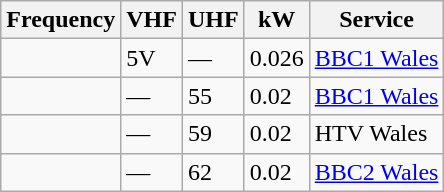<table class="wikitable sortable">
<tr>
<th>Frequency</th>
<th>VHF</th>
<th>UHF</th>
<th>kW</th>
<th>Service</th>
</tr>
<tr>
<td></td>
<td>5V</td>
<td>—</td>
<td>0.026</td>
<td><a href='#'>BBC1 Wales</a></td>
</tr>
<tr>
<td></td>
<td>—</td>
<td>55</td>
<td>0.02</td>
<td><a href='#'>BBC1 Wales</a></td>
</tr>
<tr>
<td></td>
<td>—</td>
<td>59</td>
<td>0.02</td>
<td>HTV Wales</td>
</tr>
<tr>
<td></td>
<td>—</td>
<td>62</td>
<td>0.02</td>
<td><a href='#'>BBC2 Wales</a></td>
</tr>
</table>
